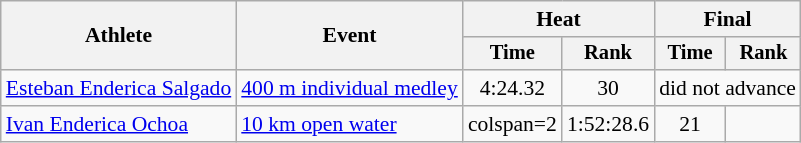<table class=wikitable style="font-size:90%">
<tr>
<th rowspan="2">Athlete</th>
<th rowspan="2">Event</th>
<th colspan="2">Heat</th>
<th colspan="2">Final</th>
</tr>
<tr style="font-size:95%">
<th>Time</th>
<th>Rank</th>
<th>Time</th>
<th>Rank</th>
</tr>
<tr align=center>
<td align=left><a href='#'>Esteban Enderica Salgado</a></td>
<td align=left><a href='#'>400 m individual medley</a></td>
<td>4:24.32</td>
<td>30</td>
<td colspan=2>did not advance</td>
</tr>
<tr align=center>
<td align=left><a href='#'>Ivan Enderica Ochoa</a></td>
<td align=left><a href='#'>10 km open water</a></td>
<td>colspan=2 </td>
<td>1:52:28.6</td>
<td>21</td>
</tr>
</table>
